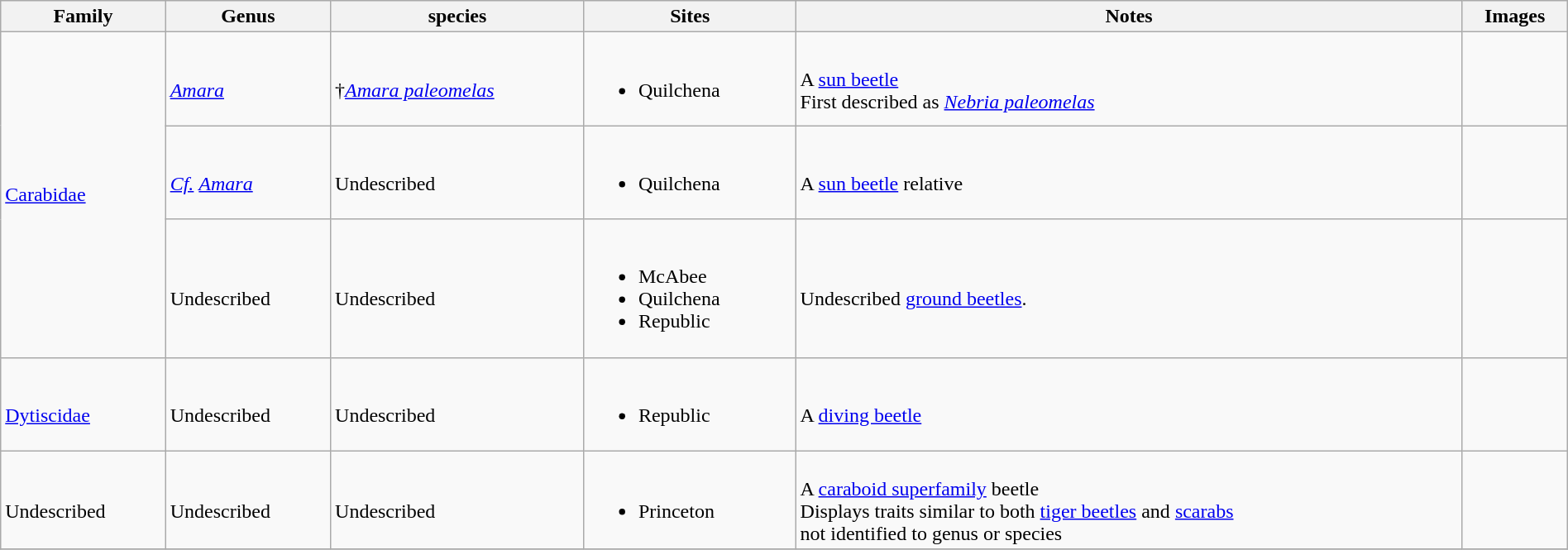<table class="wikitable sortable"  style="margin:auto; width:100%;">
<tr>
<th>Family</th>
<th>Genus</th>
<th>species</th>
<th>Sites</th>
<th>Notes</th>
<th>Images</th>
</tr>
<tr>
<td rowspan=3><a href='#'>Carabidae</a></td>
<td><br><em><a href='#'>Amara</a></em></td>
<td><br>†<em><a href='#'>Amara paleomelas</a></em></td>
<td><br><ul><li>Quilchena</li></ul></td>
<td><br>A <a href='#'>sun beetle</a><br> First described as <em><a href='#'>Nebria paleomelas</a></em></td>
<td><br></td>
</tr>
<tr>
<td><br><em><a href='#'>Cf.</a></em> <em><a href='#'>Amara</a></em></td>
<td><br>Undescribed</td>
<td><br><ul><li>Quilchena</li></ul></td>
<td><br>A <a href='#'>sun beetle</a> relative</td>
<td></td>
</tr>
<tr>
<td><br>Undescribed</td>
<td><br>Undescribed</td>
<td><br><ul><li>McAbee</li><li>Quilchena</li><li>Republic</li></ul></td>
<td><br>Undescribed <a href='#'>ground beetles</a>.</td>
<td><br></td>
</tr>
<tr>
<td><br><a href='#'>Dytiscidae</a></td>
<td><br>Undescribed</td>
<td><br>Undescribed</td>
<td><br><ul><li>Republic</li></ul></td>
<td><br>A <a href='#'>diving beetle</a></td>
<td></td>
</tr>
<tr>
<td><br>Undescribed</td>
<td><br>Undescribed</td>
<td><br>Undescribed</td>
<td><br><ul><li>Princeton</li></ul></td>
<td><br>A <a href='#'>caraboid superfamily</a> beetle<br>Displays traits similar to both <a href='#'>tiger beetles</a> and <a href='#'>scarabs</a><br> not identified to genus or species</td>
<td></td>
</tr>
<tr>
</tr>
</table>
